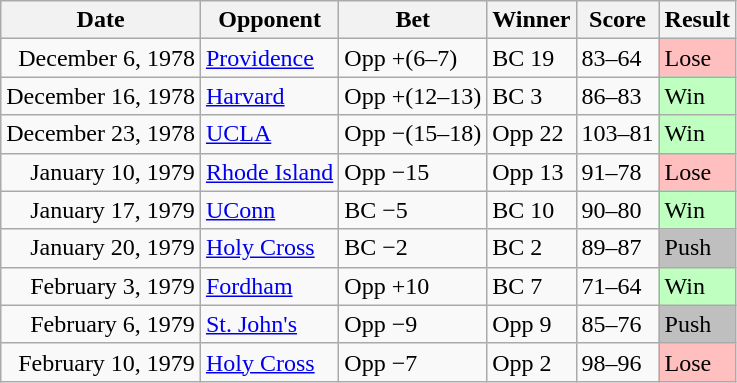<table class="wikitable sortable">
<tr>
<th>Date</th>
<th>Opponent</th>
<th>Bet</th>
<th>Winner</th>
<th>Score</th>
<th>Result</th>
</tr>
<tr>
<td align=right>December 6, 1978</td>
<td><a href='#'>Providence</a></td>
<td>Opp +(6–7)</td>
<td>BC 19</td>
<td>83–64</td>
<td style="background-color:#FFBFBF;">Lose</td>
</tr>
<tr>
<td align=right>December 16, 1978</td>
<td><a href='#'>Harvard</a></td>
<td>Opp +(12–13)</td>
<td>BC 3</td>
<td>86–83</td>
<td style="background-color:#BFFFBF;">Win</td>
</tr>
<tr>
<td align=right>December 23, 1978</td>
<td><a href='#'>UCLA</a></td>
<td>Opp −(15–18)</td>
<td>Opp 22</td>
<td>103–81</td>
<td style="background-color:#BFFFBF;">Win</td>
</tr>
<tr>
<td align=right>January 10, 1979</td>
<td><a href='#'>Rhode Island</a></td>
<td>Opp −15</td>
<td>Opp 13</td>
<td>91–78</td>
<td style="background-color:#FFBFBF;">Lose</td>
</tr>
<tr>
<td align=right>January 17, 1979</td>
<td><a href='#'>UConn</a></td>
<td>BC −5</td>
<td>BC 10</td>
<td>90–80</td>
<td style="background-color:#BFFFBF;">Win</td>
</tr>
<tr>
<td align=right>January 20, 1979</td>
<td><a href='#'>Holy Cross</a></td>
<td>BC −2</td>
<td>BC 2</td>
<td>89–87</td>
<td style="background-color:#BFBFBF;">Push</td>
</tr>
<tr>
<td align=right>February 3, 1979</td>
<td><a href='#'>Fordham</a></td>
<td>Opp +10</td>
<td>BC 7</td>
<td>71–64</td>
<td style="background-color:#BFFFBF;">Win</td>
</tr>
<tr>
<td align=right>February 6, 1979</td>
<td><a href='#'>St. John's</a></td>
<td>Opp −9</td>
<td>Opp 9</td>
<td>85–76</td>
<td style="background-color:#BFBFBF;">Push</td>
</tr>
<tr>
<td align=right>February 10, 1979</td>
<td><a href='#'>Holy Cross</a></td>
<td>Opp −7</td>
<td>Opp 2</td>
<td>98–96</td>
<td style="background-color:#FFBFBF;">Lose</td>
</tr>
</table>
